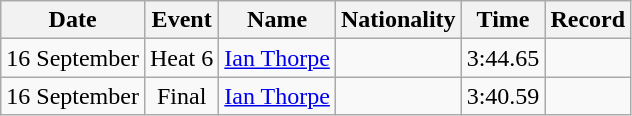<table class="wikitable" style="text-align:center">
<tr>
<th>Date</th>
<th>Event</th>
<th>Name</th>
<th>Nationality</th>
<th>Time</th>
<th>Record</th>
</tr>
<tr>
<td>16 September</td>
<td>Heat 6</td>
<td align=left><a href='#'>Ian Thorpe</a></td>
<td align=left></td>
<td>3:44.65</td>
<td></td>
</tr>
<tr>
<td>16 September</td>
<td>Final</td>
<td align=left><a href='#'>Ian Thorpe</a></td>
<td align=left></td>
<td>3:40.59</td>
<td></td>
</tr>
</table>
